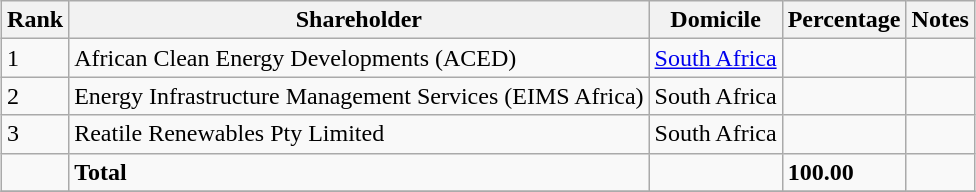<table class="wikitable sortable" style="margin: 0.5em auto">
<tr>
<th>Rank</th>
<th>Shareholder</th>
<th>Domicile</th>
<th>Percentage</th>
<th>Notes</th>
</tr>
<tr>
<td>1</td>
<td>African Clean Energy Developments (ACED)</td>
<td><a href='#'>South Africa</a></td>
<td></td>
<td></td>
</tr>
<tr>
<td>2</td>
<td>Energy Infrastructure Management Services (EIMS Africa)</td>
<td>South Africa</td>
<td></td>
<td></td>
</tr>
<tr>
<td>3</td>
<td>Reatile Renewables Pty Limited</td>
<td>South Africa</td>
<td></td>
<td></td>
</tr>
<tr>
<td></td>
<td><strong>Total</strong></td>
<td><strong> </strong></td>
<td><strong>100.00</strong></td>
<td></td>
</tr>
<tr>
</tr>
</table>
